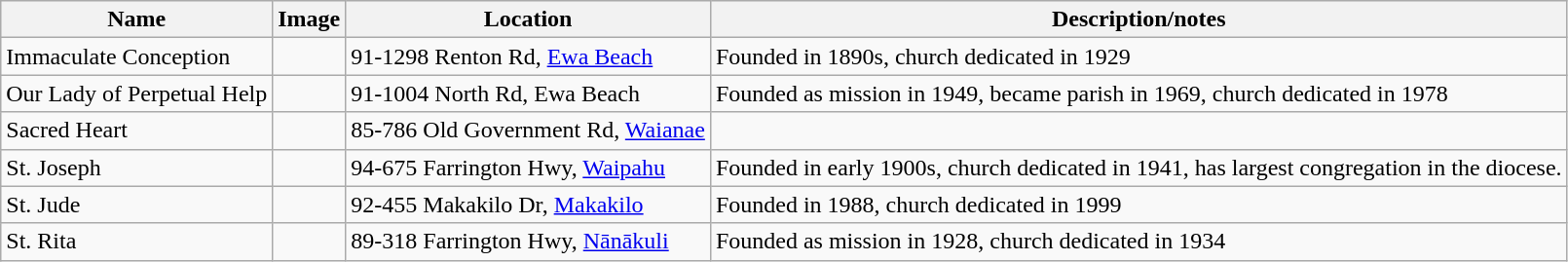<table class="wikitable sortable">
<tr>
<th><strong>Name</strong></th>
<th><strong>Image</strong></th>
<th><strong>Location</strong></th>
<th><strong>Description/notes</strong></th>
</tr>
<tr>
<td>Immaculate Conception</td>
<td></td>
<td>91-1298 Renton Rd, <a href='#'>Ewa Beach</a></td>
<td>Founded in 1890s, church dedicated in 1929</td>
</tr>
<tr>
<td>Our Lady of Perpetual Help</td>
<td></td>
<td>91-1004 North Rd, Ewa Beach</td>
<td>Founded as mission in 1949, became parish in 1969, church dedicated in 1978</td>
</tr>
<tr>
<td>Sacred Heart</td>
<td></td>
<td>85-786 Old Government Rd, <a href='#'>Waianae</a></td>
<td></td>
</tr>
<tr>
<td>St. Joseph</td>
<td></td>
<td>94-675 Farrington Hwy, <a href='#'>Waipahu</a></td>
<td>Founded in early 1900s, church dedicated in 1941, has largest congregation in the diocese.</td>
</tr>
<tr>
<td>St. Jude</td>
<td></td>
<td>92-455 Makakilo Dr, <a href='#'>Makakilo</a></td>
<td>Founded in 1988, church dedicated in 1999</td>
</tr>
<tr>
<td>St. Rita</td>
<td></td>
<td>89-318 Farrington Hwy, <a href='#'>Nānākuli</a></td>
<td>Founded as mission in 1928, church dedicated in 1934</td>
</tr>
</table>
